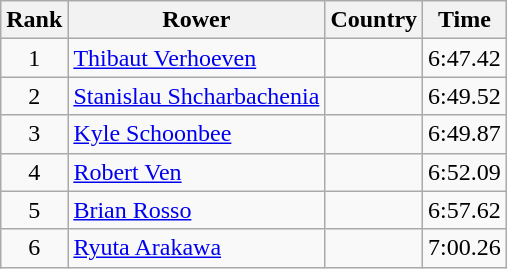<table class="wikitable" style="text-align:center">
<tr>
<th>Rank</th>
<th>Rower</th>
<th>Country</th>
<th>Time</th>
</tr>
<tr>
<td>1</td>
<td align="left"><a href='#'>Thibaut Verhoeven</a></td>
<td align="left"></td>
<td>6:47.42</td>
</tr>
<tr>
<td>2</td>
<td align="left"><a href='#'>Stanislau Shcharbachenia</a></td>
<td align="left"></td>
<td>6:49.52</td>
</tr>
<tr>
<td>3</td>
<td align="left"><a href='#'>Kyle Schoonbee</a></td>
<td align="left"></td>
<td>6:49.87</td>
</tr>
<tr>
<td>4</td>
<td align="left"><a href='#'>Robert Ven</a></td>
<td align="left"></td>
<td>6:52.09</td>
</tr>
<tr>
<td>5</td>
<td align="left"><a href='#'>Brian Rosso</a></td>
<td align="left"></td>
<td>6:57.62</td>
</tr>
<tr>
<td>6</td>
<td align="left"><a href='#'>Ryuta Arakawa</a></td>
<td align="left"></td>
<td>7:00.26</td>
</tr>
</table>
